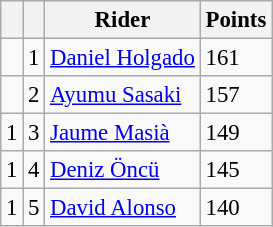<table class="wikitable" style="font-size: 95%;">
<tr>
<th></th>
<th></th>
<th>Rider</th>
<th>Points</th>
</tr>
<tr>
<td></td>
<td align=center>1</td>
<td> <a href='#'>Daniel Holgado</a></td>
<td align=left>161</td>
</tr>
<tr>
<td></td>
<td align=center>2</td>
<td> <a href='#'>Ayumu Sasaki</a></td>
<td align=left>157</td>
</tr>
<tr>
<td> 1</td>
<td align=center>3</td>
<td> <a href='#'>Jaume Masià</a></td>
<td align=left>149</td>
</tr>
<tr>
<td> 1</td>
<td align=center>4</td>
<td> <a href='#'>Deniz Öncü</a></td>
<td align=left>145</td>
</tr>
<tr>
<td> 1</td>
<td align=center>5</td>
<td> <a href='#'>David Alonso</a></td>
<td align=left>140</td>
</tr>
</table>
